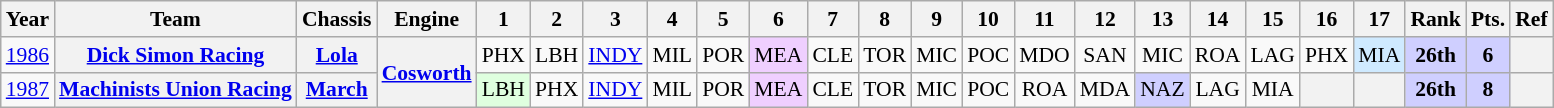<table class="wikitable" style="text-align:center; font-size:90%">
<tr>
<th>Year</th>
<th>Team</th>
<th>Chassis</th>
<th>Engine</th>
<th>1</th>
<th>2</th>
<th>3</th>
<th>4</th>
<th>5</th>
<th>6</th>
<th>7</th>
<th>8</th>
<th>9</th>
<th>10</th>
<th>11</th>
<th>12</th>
<th>13</th>
<th>14</th>
<th>15</th>
<th>16</th>
<th>17</th>
<th>Rank</th>
<th>Pts.</th>
<th>Ref</th>
</tr>
<tr>
<td><a href='#'>1986</a></td>
<th><a href='#'>Dick Simon Racing</a></th>
<th><a href='#'>Lola</a></th>
<th rowspan=2><a href='#'>Cosworth</a></th>
<td>PHX</td>
<td>LBH</td>
<td><a href='#'>INDY</a></td>
<td>MIL</td>
<td>POR</td>
<td style="background:#efcfff;">MEA<br></td>
<td>CLE</td>
<td>TOR</td>
<td>MIC</td>
<td>POC</td>
<td>MDO</td>
<td>SAN</td>
<td>MIC</td>
<td>ROA</td>
<td>LAG</td>
<td>PHX</td>
<td style="background:#cfeaff;">MIA<br></td>
<th style="background:#CFCFFF;">26th</th>
<th style="background:#CFCFFF;">6</th>
<th></th>
</tr>
<tr>
<td><a href='#'>1987</a></td>
<th><a href='#'>Machinists Union Racing</a></th>
<th><a href='#'>March</a></th>
<td style="background:#DFFFDF;">LBH<br></td>
<td>PHX</td>
<td><a href='#'>INDY</a></td>
<td>MIL</td>
<td>POR</td>
<td style="background:#efcfff;">MEA<br></td>
<td>CLE</td>
<td>TOR</td>
<td>MIC</td>
<td>POC</td>
<td>ROA</td>
<td>MDA</td>
<td style="background:#cfcfff;">NAZ<br></td>
<td>LAG</td>
<td>MIA</td>
<th></th>
<th></th>
<th style="background:#CFCFFF;">26th</th>
<th style="background:#CFCFFF;">8</th>
<th></th>
</tr>
</table>
